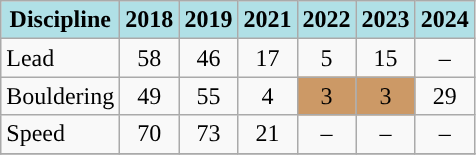<table class="wikitable" style="text-align: center">
<tr>
<th style="background: #b0e0e6">Discipline</th>
<th style="background: #b0e0e6">2018</th>
<th style="background: #b0e0e6">2019</th>
<th style="background: #b0e0e6">2021</th>
<th style="background: #b0e0e6">2022</th>
<th style="background: #b0e0e6">2023</th>
<th style="background: #b0e0e6">2024</th>
</tr>
<tr>
<td align="left">Lead</td>
<td>58</td>
<td>46</td>
<td>17</td>
<td>5</td>
<td>15</td>
<td>–</td>
</tr>
<tr>
<td align="left">Bouldering</td>
<td>49</td>
<td>55</td>
<td>4</td>
<td style="background: #cc9966">3</td>
<td style="background: #cc9966">3</td>
<td>29</td>
</tr>
<tr>
<td align="left">Speed</td>
<td>70</td>
<td>73</td>
<td>21</td>
<td>–</td>
<td>–</td>
<td>–</td>
</tr>
<tr>
</tr>
</table>
